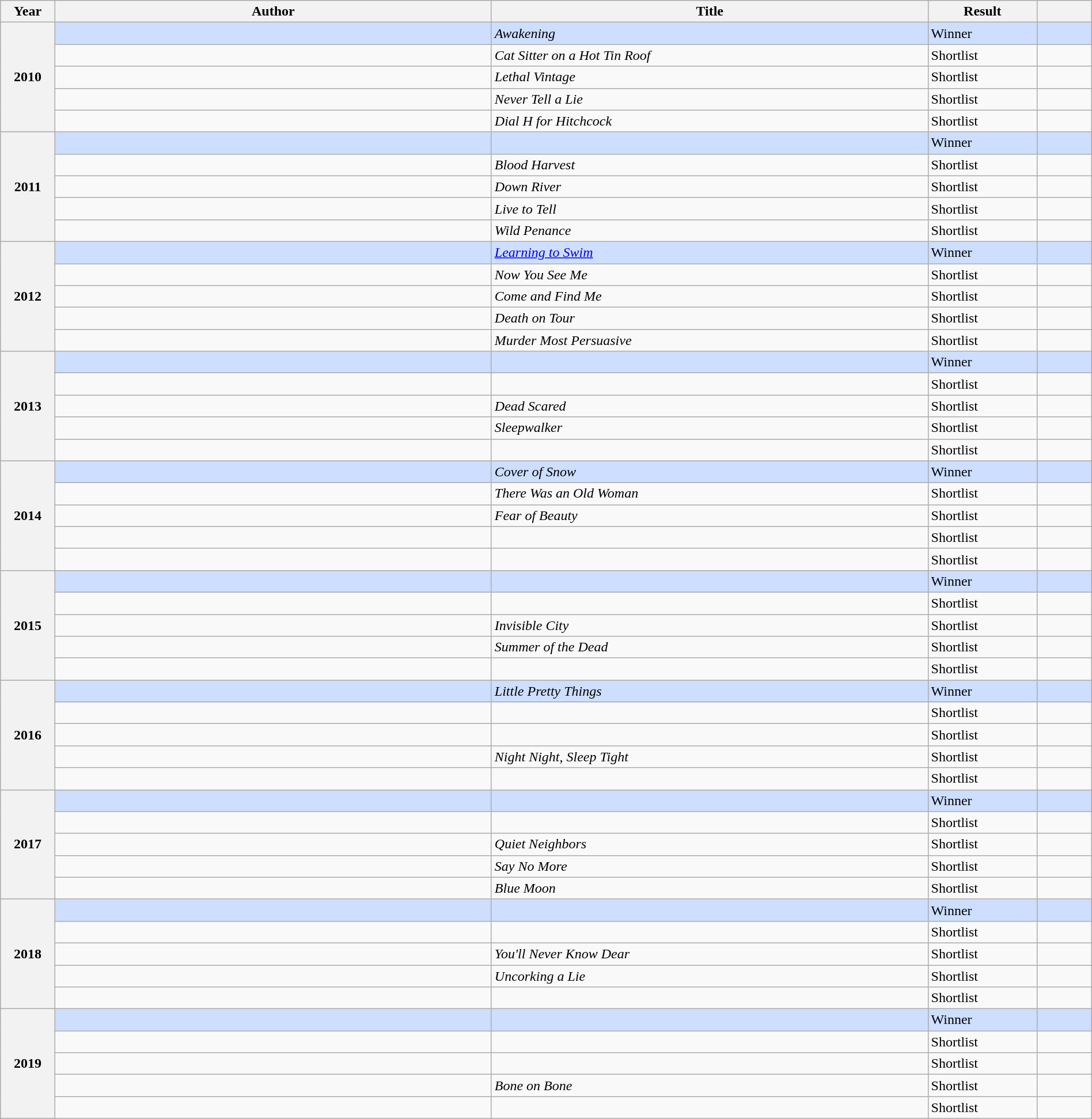<table class="wikitable sortable mw-collapsible" style="width:100%">
<tr>
<th scope="col" width="5%">Year</th>
<th scope="col" width="40%">Author</th>
<th scope="col" width="40%">Title</th>
<th scope="col" width="10%">Result</th>
<th scope="col" width="5%"></th>
</tr>
<tr style="background:#cddeff">
<th rowspan="5">2010</th>
<td></td>
<td><em>Awakening</em></td>
<td>Winner</td>
<td></td>
</tr>
<tr>
<td></td>
<td><em>Cat Sitter on a Hot Tin Roof</em></td>
<td>Shortlist</td>
<td></td>
</tr>
<tr>
<td></td>
<td><em>Lethal Vintage</em></td>
<td>Shortlist</td>
<td></td>
</tr>
<tr>
<td></td>
<td><em>Never Tell a Lie</em></td>
<td>Shortlist</td>
<td></td>
</tr>
<tr>
<td></td>
<td><em>Dial H for Hitchcock</em></td>
<td>Shortlist</td>
<td></td>
</tr>
<tr style="background:#cddeff">
<th rowspan="5">2011</th>
<td></td>
<td><em></em></td>
<td>Winner</td>
<td></td>
</tr>
<tr>
<td></td>
<td><em>Blood Harvest</em></td>
<td>Shortlist</td>
<td></td>
</tr>
<tr>
<td></td>
<td><em>Down River</em></td>
<td>Shortlist</td>
<td></td>
</tr>
<tr>
<td></td>
<td><em>Live to Tell</em></td>
<td>Shortlist</td>
<td></td>
</tr>
<tr>
<td></td>
<td><em>Wild Penance</em></td>
<td>Shortlist</td>
<td></td>
</tr>
<tr style="background:#cddeff">
<th rowspan="5">2012</th>
<td></td>
<td><em><a href='#'>Learning to Swim</a></em></td>
<td>Winner</td>
<td></td>
</tr>
<tr>
<td></td>
<td><em>Now You See Me</em></td>
<td>Shortlist</td>
<td></td>
</tr>
<tr>
<td></td>
<td><em>Come and Find Me</em></td>
<td>Shortlist</td>
<td></td>
</tr>
<tr>
<td></td>
<td><em>Death on Tour</em></td>
<td>Shortlist</td>
<td></td>
</tr>
<tr>
<td></td>
<td><em>Murder Most Persuasive</em></td>
<td>Shortlist</td>
<td></td>
</tr>
<tr style="background:#cddeff">
<th rowspan="5">2013</th>
<td></td>
<td><em></em></td>
<td>Winner</td>
<td></td>
</tr>
<tr>
<td></td>
<td><em></em></td>
<td>Shortlist</td>
<td></td>
</tr>
<tr>
<td></td>
<td><em>Dead Scared</em></td>
<td>Shortlist</td>
<td></td>
</tr>
<tr>
<td></td>
<td><em>Sleepwalker</em></td>
<td>Shortlist</td>
<td></td>
</tr>
<tr>
<td></td>
<td><em></em></td>
<td>Shortlist</td>
<td></td>
</tr>
<tr style="background:#cddeff">
<th rowspan="5">2014</th>
<td></td>
<td><em>Cover of Snow</em></td>
<td>Winner</td>
<td></td>
</tr>
<tr>
<td></td>
<td><em>There Was an Old Woman</em></td>
<td>Shortlist</td>
<td></td>
</tr>
<tr>
<td></td>
<td><em>Fear of Beauty</em></td>
<td>Shortlist</td>
<td></td>
</tr>
<tr>
<td></td>
<td><em></em></td>
<td>Shortlist</td>
<td></td>
</tr>
<tr>
<td></td>
<td><em></em></td>
<td>Shortlist</td>
<td></td>
</tr>
<tr style="background:#cddeff">
<th rowspan="5">2015</th>
<td></td>
<td><em></em></td>
<td>Winner</td>
<td></td>
</tr>
<tr>
<td></td>
<td><em></em></td>
<td>Shortlist</td>
<td></td>
</tr>
<tr>
<td></td>
<td><em>Invisible City</em></td>
<td>Shortlist</td>
<td></td>
</tr>
<tr>
<td></td>
<td><em>Summer of the Dead</em></td>
<td>Shortlist</td>
<td></td>
</tr>
<tr>
<td></td>
<td><em></em></td>
<td>Shortlist</td>
<td></td>
</tr>
<tr style="background:#cddeff">
<th rowspan="5">2016</th>
<td></td>
<td><em>Little Pretty Things</em></td>
<td>Winner</td>
<td></td>
</tr>
<tr>
<td></td>
<td><em></em></td>
<td>Shortlist</td>
<td></td>
</tr>
<tr>
<td></td>
<td><em></em></td>
<td>Shortlist</td>
<td></td>
</tr>
<tr>
<td></td>
<td><em>Night Night, Sleep Tight</em></td>
<td>Shortlist</td>
<td></td>
</tr>
<tr>
<td></td>
<td><em></em></td>
<td>Shortlist</td>
<td></td>
</tr>
<tr style="background:#cddeff">
<th rowspan="5">2017</th>
<td></td>
<td><em></em></td>
<td>Winner</td>
<td></td>
</tr>
<tr>
<td></td>
<td><em></em></td>
<td>Shortlist</td>
<td></td>
</tr>
<tr>
<td></td>
<td><em>Quiet Neighbors</em></td>
<td>Shortlist</td>
<td></td>
</tr>
<tr>
<td></td>
<td><em>Say No More</em></td>
<td>Shortlist</td>
<td></td>
</tr>
<tr>
<td></td>
<td><em>Blue Moon</em></td>
<td>Shortlist</td>
<td></td>
</tr>
<tr style="background:#cddeff">
<th rowspan="5">2018</th>
<td></td>
<td><em></em></td>
<td>Winner</td>
<td></td>
</tr>
<tr>
<td></td>
<td><em></em></td>
<td>Shortlist</td>
<td></td>
</tr>
<tr>
<td></td>
<td><em>You'll Never Know Dear</em></td>
<td>Shortlist</td>
<td></td>
</tr>
<tr>
<td></td>
<td><em>Uncorking a Lie</em></td>
<td>Shortlist</td>
<td></td>
</tr>
<tr>
<td></td>
<td><em></em></td>
<td>Shortlist</td>
<td></td>
</tr>
<tr style="background:#cddeff">
<th rowspan="5">2019</th>
<td></td>
<td><em></em></td>
<td>Winner</td>
<td></td>
</tr>
<tr>
<td></td>
<td><em></em></td>
<td>Shortlist</td>
<td></td>
</tr>
<tr>
<td></td>
<td><em></em></td>
<td>Shortlist</td>
<td></td>
</tr>
<tr>
<td></td>
<td><em>Bone on Bone</em></td>
<td>Shortlist</td>
<td></td>
</tr>
<tr>
<td></td>
<td><em></em></td>
<td>Shortlist</td>
<td></td>
</tr>
</table>
